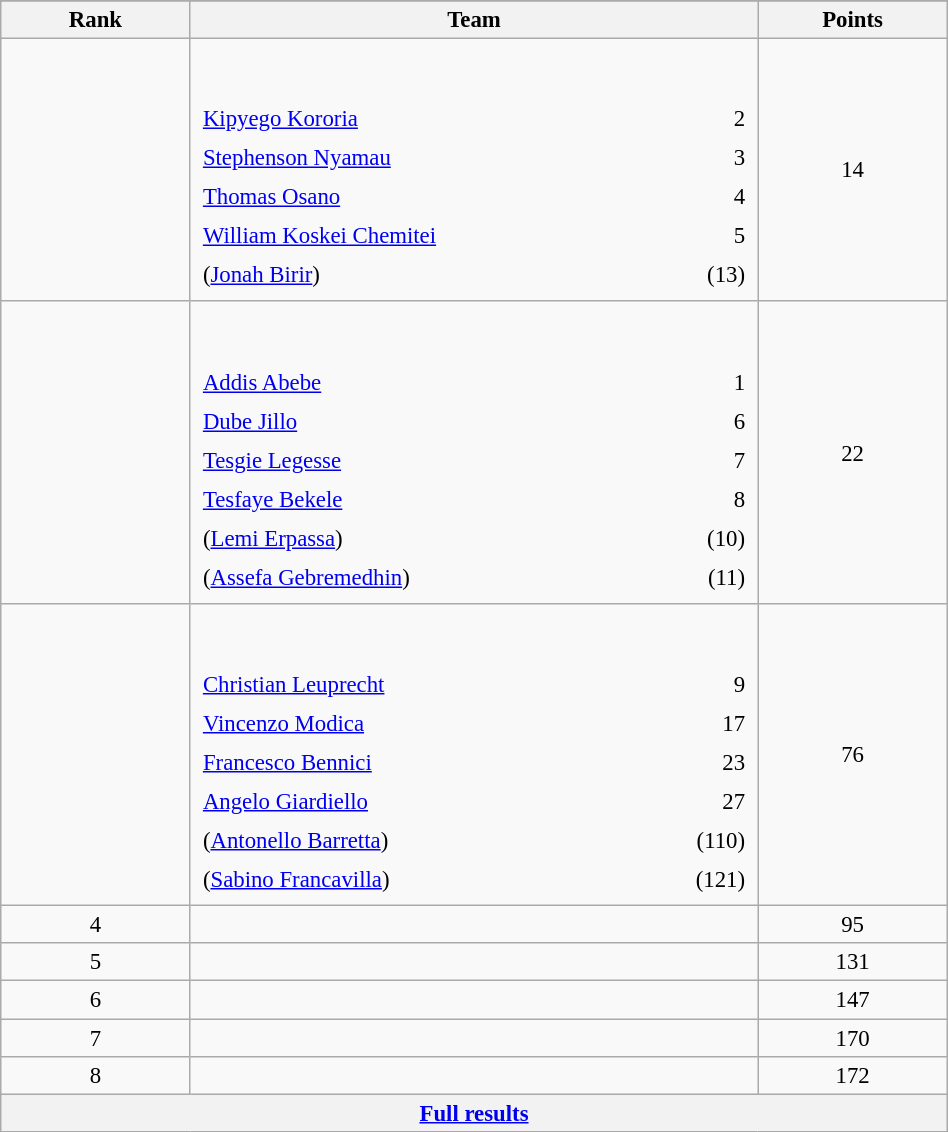<table class="wikitable sortable" style=" text-align:center; font-size:95%;" width="50%">
<tr>
</tr>
<tr>
<th width=10%>Rank</th>
<th width=30%>Team</th>
<th width=10%>Points</th>
</tr>
<tr>
<td align=center></td>
<td align=left> <br><br><table width=100%>
<tr>
<td align=left style="border:0"><a href='#'>Kipyego Kororia</a></td>
<td align=right style="border:0">2</td>
</tr>
<tr>
<td align=left style="border:0"><a href='#'>Stephenson Nyamau</a></td>
<td align=right style="border:0">3</td>
</tr>
<tr>
<td align=left style="border:0"><a href='#'>Thomas Osano</a></td>
<td align=right style="border:0">4</td>
</tr>
<tr>
<td align=left style="border:0"><a href='#'>William Koskei Chemitei</a></td>
<td align=right style="border:0">5</td>
</tr>
<tr>
<td align=left style="border:0">(<a href='#'>Jonah Birir</a>)</td>
<td align=right style="border:0">(13)</td>
</tr>
</table>
</td>
<td>14</td>
</tr>
<tr>
<td align=center></td>
<td align=left> <br><br><table width=100%>
<tr>
<td align=left style="border:0"><a href='#'>Addis Abebe</a></td>
<td align=right style="border:0">1</td>
</tr>
<tr>
<td align=left style="border:0"><a href='#'>Dube Jillo</a></td>
<td align=right style="border:0">6</td>
</tr>
<tr>
<td align=left style="border:0"><a href='#'>Tesgie Legesse</a></td>
<td align=right style="border:0">7</td>
</tr>
<tr>
<td align=left style="border:0"><a href='#'>Tesfaye Bekele</a></td>
<td align=right style="border:0">8</td>
</tr>
<tr>
<td align=left style="border:0">(<a href='#'>Lemi Erpassa</a>)</td>
<td align=right style="border:0">(10)</td>
</tr>
<tr>
<td align=left style="border:0">(<a href='#'>Assefa Gebremedhin</a>)</td>
<td align=right style="border:0">(11)</td>
</tr>
</table>
</td>
<td>22</td>
</tr>
<tr>
<td align=center></td>
<td align=left> <br><br><table width=100%>
<tr>
<td align=left style="border:0"><a href='#'>Christian Leuprecht</a></td>
<td align=right style="border:0">9</td>
</tr>
<tr>
<td align=left style="border:0"><a href='#'>Vincenzo Modica</a></td>
<td align=right style="border:0">17</td>
</tr>
<tr>
<td align=left style="border:0"><a href='#'>Francesco Bennici</a></td>
<td align=right style="border:0">23</td>
</tr>
<tr>
<td align=left style="border:0"><a href='#'>Angelo Giardiello</a></td>
<td align=right style="border:0">27</td>
</tr>
<tr>
<td align=left style="border:0">(<a href='#'>Antonello Barretta</a>)</td>
<td align=right style="border:0">(110)</td>
</tr>
<tr>
<td align=left style="border:0">(<a href='#'>Sabino Francavilla</a>)</td>
<td align=right style="border:0">(121)</td>
</tr>
</table>
</td>
<td>76</td>
</tr>
<tr>
<td align=center>4</td>
<td align=left></td>
<td>95</td>
</tr>
<tr>
<td align=center>5</td>
<td align=left></td>
<td>131</td>
</tr>
<tr>
<td align=center>6</td>
<td align=left></td>
<td>147</td>
</tr>
<tr>
<td align=center>7</td>
<td align=left></td>
<td>170</td>
</tr>
<tr>
<td align=center>8</td>
<td align=left></td>
<td>172</td>
</tr>
<tr class="sortbottom">
<th colspan=3 align=center><a href='#'>Full results</a></th>
</tr>
</table>
